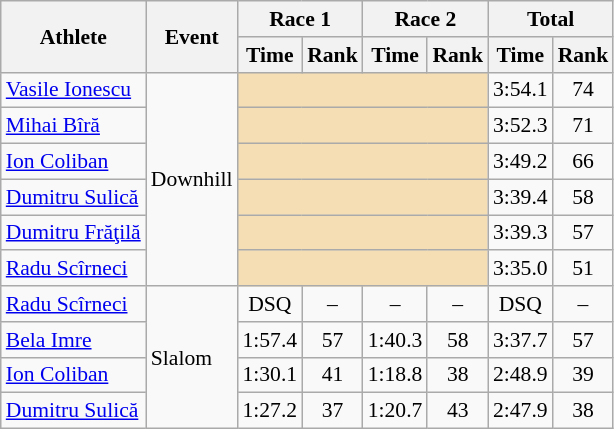<table class="wikitable" style="font-size:90%">
<tr>
<th rowspan="2">Athlete</th>
<th rowspan="2">Event</th>
<th colspan="2">Race 1</th>
<th colspan="2">Race 2</th>
<th colspan="2">Total</th>
</tr>
<tr>
<th>Time</th>
<th>Rank</th>
<th>Time</th>
<th>Rank</th>
<th>Time</th>
<th>Rank</th>
</tr>
<tr>
<td><a href='#'>Vasile Ionescu</a></td>
<td rowspan="6">Downhill</td>
<td colspan="4" bgcolor="wheat"></td>
<td align="center">3:54.1</td>
<td align="center">74</td>
</tr>
<tr>
<td><a href='#'>Mihai Bîră</a></td>
<td colspan="4" bgcolor="wheat"></td>
<td align="center">3:52.3</td>
<td align="center">71</td>
</tr>
<tr>
<td><a href='#'>Ion Coliban</a></td>
<td colspan="4" bgcolor="wheat"></td>
<td align="center">3:49.2</td>
<td align="center">66</td>
</tr>
<tr>
<td><a href='#'>Dumitru Sulică</a></td>
<td colspan="4" bgcolor="wheat"></td>
<td align="center">3:39.4</td>
<td align="center">58</td>
</tr>
<tr>
<td><a href='#'>Dumitru Frăţilă</a></td>
<td colspan="4" bgcolor="wheat"></td>
<td align="center">3:39.3</td>
<td align="center">57</td>
</tr>
<tr>
<td><a href='#'>Radu Scîrneci</a></td>
<td colspan="4" bgcolor="wheat"></td>
<td align="center">3:35.0</td>
<td align="center">51</td>
</tr>
<tr>
<td><a href='#'>Radu Scîrneci</a></td>
<td rowspan="4">Slalom</td>
<td align="center">DSQ</td>
<td align="center">–</td>
<td align="center">–</td>
<td align="center">–</td>
<td align="center">DSQ</td>
<td align="center">–</td>
</tr>
<tr>
<td><a href='#'>Bela Imre</a></td>
<td align="center">1:57.4</td>
<td align="center">57</td>
<td align="center">1:40.3</td>
<td align="center">58</td>
<td align="center">3:37.7</td>
<td align="center">57</td>
</tr>
<tr>
<td><a href='#'>Ion Coliban</a></td>
<td align="center">1:30.1</td>
<td align="center">41</td>
<td align="center">1:18.8</td>
<td align="center">38</td>
<td align="center">2:48.9</td>
<td align="center">39</td>
</tr>
<tr>
<td><a href='#'>Dumitru Sulică</a></td>
<td align="center">1:27.2</td>
<td align="center">37</td>
<td align="center">1:20.7</td>
<td align="center">43</td>
<td align="center">2:47.9</td>
<td align="center">38</td>
</tr>
</table>
